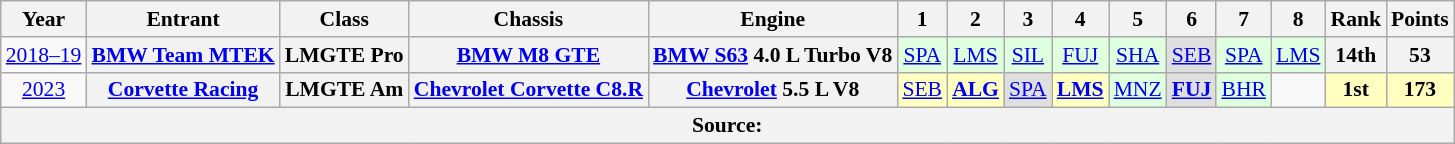<table class="wikitable" style="text-align:center; font-size:90%">
<tr>
<th>Year</th>
<th>Entrant</th>
<th>Class</th>
<th>Chassis</th>
<th>Engine</th>
<th>1</th>
<th>2</th>
<th>3</th>
<th>4</th>
<th>5</th>
<th>6</th>
<th>7</th>
<th>8</th>
<th>Rank</th>
<th>Points</th>
</tr>
<tr>
<td><a href='#'>2018–19</a></td>
<th><a href='#'>BMW Team MTEK</a></th>
<th>LMGTE Pro</th>
<th><a href='#'>BMW M8 GTE</a></th>
<th><a href='#'>BMW S63</a> 4.0 L Turbo V8</th>
<td style="background:#DFFFDF;"><a href='#'>SPA</a><br></td>
<td style="background:#DFFFDF;"><a href='#'>LMS</a><br></td>
<td style="background:#DFFFDF;"><a href='#'>SIL</a><br></td>
<td style="background:#DFFFDF;"><a href='#'>FUJ</a><br></td>
<td style="background:#DFFFDF;"><a href='#'>SHA</a><br></td>
<td style="background:#DFDFDF;"><a href='#'>SEB</a><br></td>
<td style="background:#DFFFDF;"><a href='#'>SPA</a><br></td>
<td style="background:#DFFFDF;"><a href='#'>LMS</a><br></td>
<th>14th</th>
<th>53</th>
</tr>
<tr>
<td><a href='#'>2023</a></td>
<th><a href='#'>Corvette Racing</a></th>
<th>LMGTE Am</th>
<th><a href='#'>Chevrolet Corvette C8.R</a></th>
<th><a href='#'>Chevrolet</a> 5.5 L V8</th>
<td style="background:#FFFFBF;"><a href='#'>SEB</a><br></td>
<td style="background:#FFFFBF;"><strong><a href='#'>ALG</a></strong><br></td>
<td style="background:#DFDFDF;"><a href='#'>SPA</a><br></td>
<td style="background:#FFFFBF;"><strong><a href='#'>LMS</a></strong><br></td>
<td style="background:#DFFFDF;"><a href='#'>MNZ</a><br></td>
<td style="background:#DFDFDF;"><strong><a href='#'>FUJ</a></strong><br></td>
<td style="background:#DFFFDF;"><a href='#'>BHR</a><br></td>
<td></td>
<th style="background:#FFFFBF;">1st</th>
<th style="background:#FFFFBF;">173</th>
</tr>
<tr>
<th colspan="15">Source:</th>
</tr>
</table>
